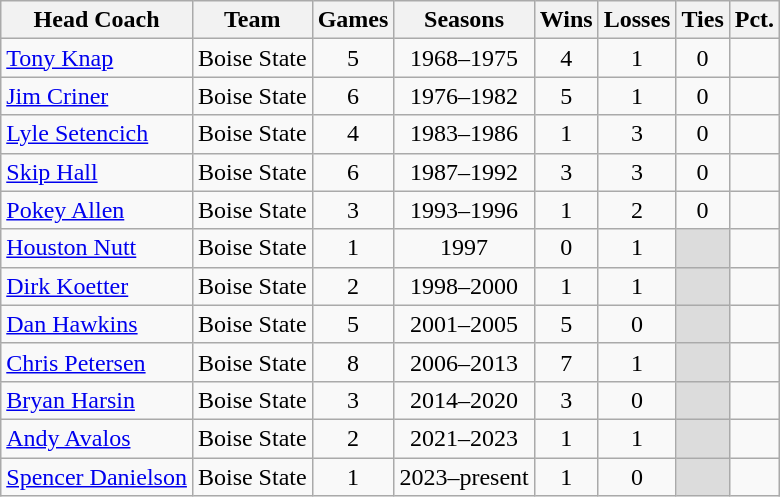<table class="sortable wikitable" style="text-align:center">
<tr>
<th>Head Coach</th>
<th>Team</th>
<th>Games</th>
<th>Seasons</th>
<th>Wins</th>
<th>Losses</th>
<th>Ties</th>
<th>Pct.</th>
</tr>
<tr>
<td align=left><a href='#'>Tony Knap</a></td>
<td>Boise State</td>
<td>5</td>
<td>1968–1975</td>
<td>4</td>
<td>1</td>
<td>0</td>
<td></td>
</tr>
<tr>
<td align=left><a href='#'>Jim Criner</a></td>
<td>Boise State</td>
<td>6</td>
<td>1976–1982</td>
<td>5</td>
<td>1</td>
<td>0</td>
<td></td>
</tr>
<tr>
<td align=left><a href='#'>Lyle Setencich</a></td>
<td>Boise State</td>
<td>4</td>
<td>1983–1986</td>
<td>1</td>
<td>3</td>
<td>0</td>
<td></td>
</tr>
<tr>
<td align=left><a href='#'>Skip Hall</a></td>
<td>Boise State</td>
<td>6</td>
<td>1987–1992</td>
<td>3</td>
<td>3</td>
<td>0</td>
<td></td>
</tr>
<tr>
<td align=left><a href='#'>Pokey Allen</a></td>
<td>Boise State</td>
<td>3</td>
<td>1993–1996</td>
<td>1</td>
<td>2</td>
<td>0</td>
<td></td>
</tr>
<tr>
<td align=left><a href='#'>Houston Nutt</a></td>
<td>Boise State</td>
<td>1</td>
<td>1997</td>
<td>0</td>
<td>1</td>
<td style="background:#DCDCDC;"> </td>
<td></td>
</tr>
<tr>
<td align=left><a href='#'>Dirk Koetter</a></td>
<td>Boise State</td>
<td>2</td>
<td>1998–2000</td>
<td>1</td>
<td>1</td>
<td style="background:#DCDCDC;"> </td>
<td></td>
</tr>
<tr>
<td align=left><a href='#'>Dan Hawkins</a></td>
<td>Boise State</td>
<td>5</td>
<td>2001–2005</td>
<td>5</td>
<td>0</td>
<td style="background:#DCDCDC;"> </td>
<td> </td>
</tr>
<tr>
<td align=left><a href='#'>Chris Petersen</a></td>
<td>Boise State</td>
<td>8</td>
<td>2006–2013</td>
<td>7</td>
<td>1</td>
<td style="background:#DCDCDC;"> </td>
<td></td>
</tr>
<tr>
<td align=left><a href='#'>Bryan Harsin</a></td>
<td>Boise State</td>
<td>3</td>
<td>2014–2020</td>
<td>3</td>
<td>0</td>
<td style="background:#DCDCDC;"> </td>
<td> </td>
</tr>
<tr>
<td align=left><a href='#'>Andy Avalos</a></td>
<td>Boise State</td>
<td>2</td>
<td>2021–2023</td>
<td>1</td>
<td>1</td>
<td style="background:#DCDCDC;"> </td>
<td> </td>
</tr>
<tr>
<td aligb=left><a href='#'>Spencer Danielson</a></td>
<td>Boise State</td>
<td>1</td>
<td>2023–present</td>
<td>1</td>
<td>0</td>
<td style="background:#DCDCDC;"> </td>
<td> </td>
</tr>
</table>
